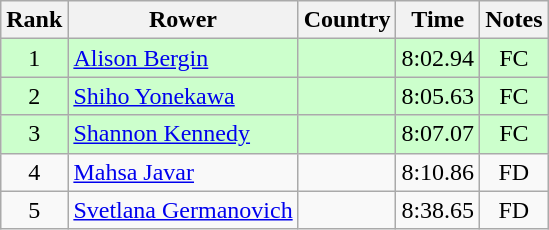<table class="wikitable" style="text-align:center">
<tr>
<th>Rank</th>
<th>Rower</th>
<th>Country</th>
<th>Time</th>
<th>Notes</th>
</tr>
<tr bgcolor=ccffcc>
<td>1</td>
<td align="left"><a href='#'>Alison Bergin</a></td>
<td align="left"></td>
<td>8:02.94</td>
<td>FC</td>
</tr>
<tr bgcolor=ccffcc>
<td>2</td>
<td align="left"><a href='#'>Shiho Yonekawa</a></td>
<td align="left"></td>
<td>8:05.63</td>
<td>FC</td>
</tr>
<tr bgcolor=ccffcc>
<td>3</td>
<td align="left"><a href='#'>Shannon Kennedy</a></td>
<td align="left"></td>
<td>8:07.07</td>
<td>FC</td>
</tr>
<tr>
<td>4</td>
<td align="left"><a href='#'>Mahsa Javar</a></td>
<td align="left"></td>
<td>8:10.86</td>
<td>FD</td>
</tr>
<tr>
<td>5</td>
<td align="left"><a href='#'>Svetlana Germanovich</a></td>
<td align="left"></td>
<td>8:38.65</td>
<td>FD</td>
</tr>
</table>
